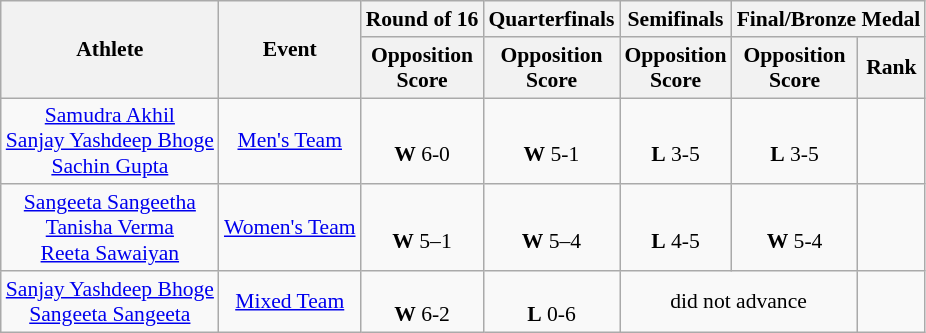<table class="wikitable" style="text-align:center; font-size:90%">
<tr>
<th rowspan="2">Athlete</th>
<th rowspan="2">Event</th>
<th>Round of 16</th>
<th>Quarterfinals</th>
<th>Semifinals</th>
<th colspan="2">Final/Bronze Medal</th>
</tr>
<tr>
<th>Opposition<br>Score</th>
<th>Opposition<br>Score</th>
<th>Opposition<br>Score</th>
<th>Opposition<br>Score</th>
<th>Rank</th>
</tr>
<tr>
<td><a href='#'>Samudra Akhil</a><br><a href='#'>Sanjay Yashdeep Bhoge</a><br><a href='#'>Sachin Gupta</a></td>
<td><a href='#'>Men's Team</a></td>
<td><br><strong>W</strong> 6-0</td>
<td><br><strong>W</strong> 5-1</td>
<td><br><strong>L</strong> 3-5</td>
<td><br><strong>L</strong> 3-5</td>
<td></td>
</tr>
<tr>
<td><a href='#'>Sangeeta Sangeetha</a><br><a href='#'>Tanisha Verma</a><br><a href='#'>Reeta Sawaiyan</a></td>
<td><a href='#'>Women's Team</a></td>
<td><br><strong>W</strong> 5–1</td>
<td><br><strong>W</strong> 5–4</td>
<td><br><strong>L</strong> 4-5</td>
<td><br><strong>W</strong> 5-4</td>
<td></td>
</tr>
<tr>
<td><a href='#'>Sanjay Yashdeep Bhoge</a><br><a href='#'>Sangeeta Sangeeta</a></td>
<td><a href='#'>Mixed Team</a></td>
<td><br><strong>W</strong> 6-2</td>
<td><br><strong>L</strong> 0-6</td>
<td Colspan=2>did not advance</td>
<td></td>
</tr>
</table>
